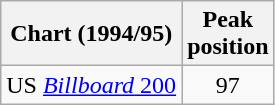<table class="wikitable plainrowheaders">
<tr>
<th>Chart (1994/95)</th>
<th>Peak<br>position</th>
</tr>
<tr>
<td>US <a href='#'><em>Billboard</em> 200</a></td>
<td style="text-align:center;">97</td>
</tr>
</table>
